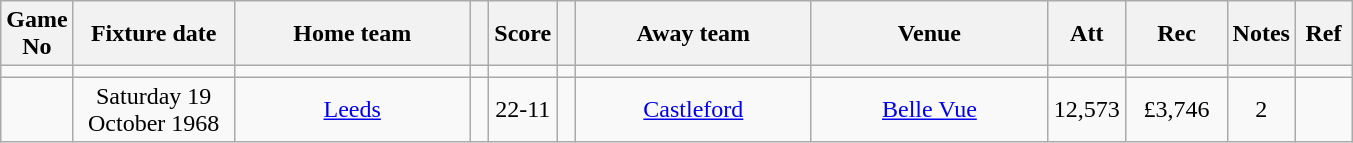<table class="wikitable" style="text-align:center;">
<tr>
<th width=20 abbr="No">Game No</th>
<th width=100 abbr="Date">Fixture date</th>
<th width=150 abbr="Home team">Home team</th>
<th width=5 abbr="space"></th>
<th width=20 abbr="Score">Score</th>
<th width=5 abbr="space"></th>
<th width=150 abbr="Away team">Away team</th>
<th width=150 abbr="Venue">Venue</th>
<th width=45 abbr="Att">Att</th>
<th width=60 abbr="Rec">Rec</th>
<th width=20 abbr="Notes">Notes</th>
<th width=30 abbr="Ref">Ref</th>
</tr>
<tr>
<td></td>
<td></td>
<td></td>
<td></td>
<td></td>
<td></td>
<td></td>
<td></td>
<td></td>
<td></td>
<td></td>
</tr>
<tr>
<td></td>
<td>Saturday 19 October 1968</td>
<td><a href='#'>Leeds</a></td>
<td></td>
<td>22-11</td>
<td></td>
<td><a href='#'>Castleford</a></td>
<td><a href='#'>Belle Vue</a></td>
<td>12,573</td>
<td>£3,746</td>
<td>2</td>
<td></td>
</tr>
</table>
